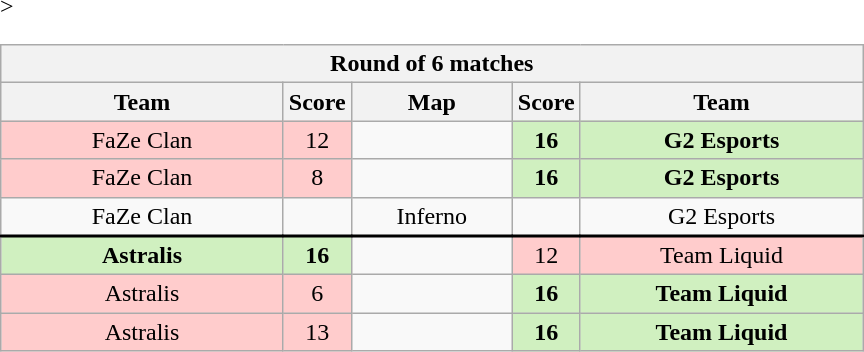<table class="wikitable" style="text-align: center">
<tr>
<th colspan=5>Round of 6 matches</th>
</tr>
<tr <noinclude>>
<th width="181px">Team</th>
<th width="20px">Score</th>
<th width="100px">Map</th>
<th width="20px">Score</th>
<th width="181px">Team</noinclude></th>
</tr>
<tr>
<td style="background: #FFCCCC;">FaZe Clan</td>
<td style="background: #FFCCCC;">12</td>
<td></td>
<td style="background: #D0F0C0;"><strong>16</strong></td>
<td style="background: #D0F0C0;"><strong>G2 Esports</strong></td>
</tr>
<tr>
<td style="background: #FFCCCC;">FaZe Clan</td>
<td style="background: #FFCCCC;">8</td>
<td></td>
<td style="background: #D0F0C0;"><strong>16</strong></td>
<td style="background: #D0F0C0;"><strong>G2 Esports</strong></td>
</tr>
<tr style="text-align:center;border-width:0 0 2px 0; border-style:solid;border-color:black;">
<td>FaZe Clan</td>
<td></td>
<td>Inferno</td>
<td></td>
<td>G2 Esports</td>
</tr>
<tr>
<td style="background: #D0F0C0;"><strong>Astralis</strong></td>
<td style="background: #D0F0C0;"><strong>16</strong></td>
<td></td>
<td style="background: #FFCCCC;">12</td>
<td style="background: #FFCCCC;">Team Liquid</td>
</tr>
<tr>
<td style="background: #FFCCCC;">Astralis</td>
<td style="background: #FFCCCC;">6</td>
<td></td>
<td style="background: #D0F0C0;"><strong>16</strong></td>
<td style="background: #D0F0C0;"><strong>Team Liquid</strong></td>
</tr>
<tr>
<td style="background: #FFCCCC;">Astralis</td>
<td style="background: #FFCCCC;">13</td>
<td></td>
<td style="background: #D0F0C0;"><strong>16</strong></td>
<td style="background: #D0F0C0;"><strong>Team Liquid</strong></td>
</tr>
</table>
